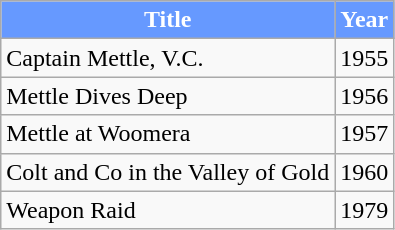<table class="wikitable">
<tr>
<th style="background:#6699ff;color:white;">Title</th>
<th style="background:#6699ff;color:white;">Year</th>
</tr>
<tr>
<td>Captain Mettle, V.C.</td>
<td>1955</td>
</tr>
<tr>
<td>Mettle Dives Deep</td>
<td>1956</td>
</tr>
<tr>
<td>Mettle at Woomera</td>
<td>1957</td>
</tr>
<tr>
<td>Colt and Co in the Valley of Gold</td>
<td>1960</td>
</tr>
<tr>
<td>Weapon Raid</td>
<td>1979</td>
</tr>
</table>
